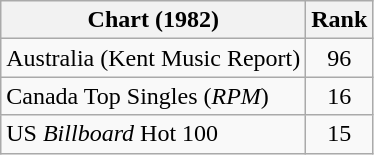<table class="wikitable sortable">
<tr>
<th align="left">Chart (1982)</th>
<th style="text-align:center;">Rank</th>
</tr>
<tr>
<td>Australia (Kent Music Report)</td>
<td style="text-align:center;">96</td>
</tr>
<tr>
<td>Canada Top Singles (<em>RPM</em>)</td>
<td style="text-align:center;">16</td>
</tr>
<tr>
<td>US <em>Billboard</em> Hot 100</td>
<td style="text-align:center;">15</td>
</tr>
</table>
